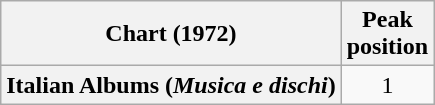<table class="wikitable plainrowheaders" style="text-align:center">
<tr>
<th scope="col">Chart (1972)</th>
<th scope="col">Peak<br>position</th>
</tr>
<tr>
<th scope="row">Italian Albums (<em>Musica e dischi</em>)</th>
<td>1</td>
</tr>
</table>
